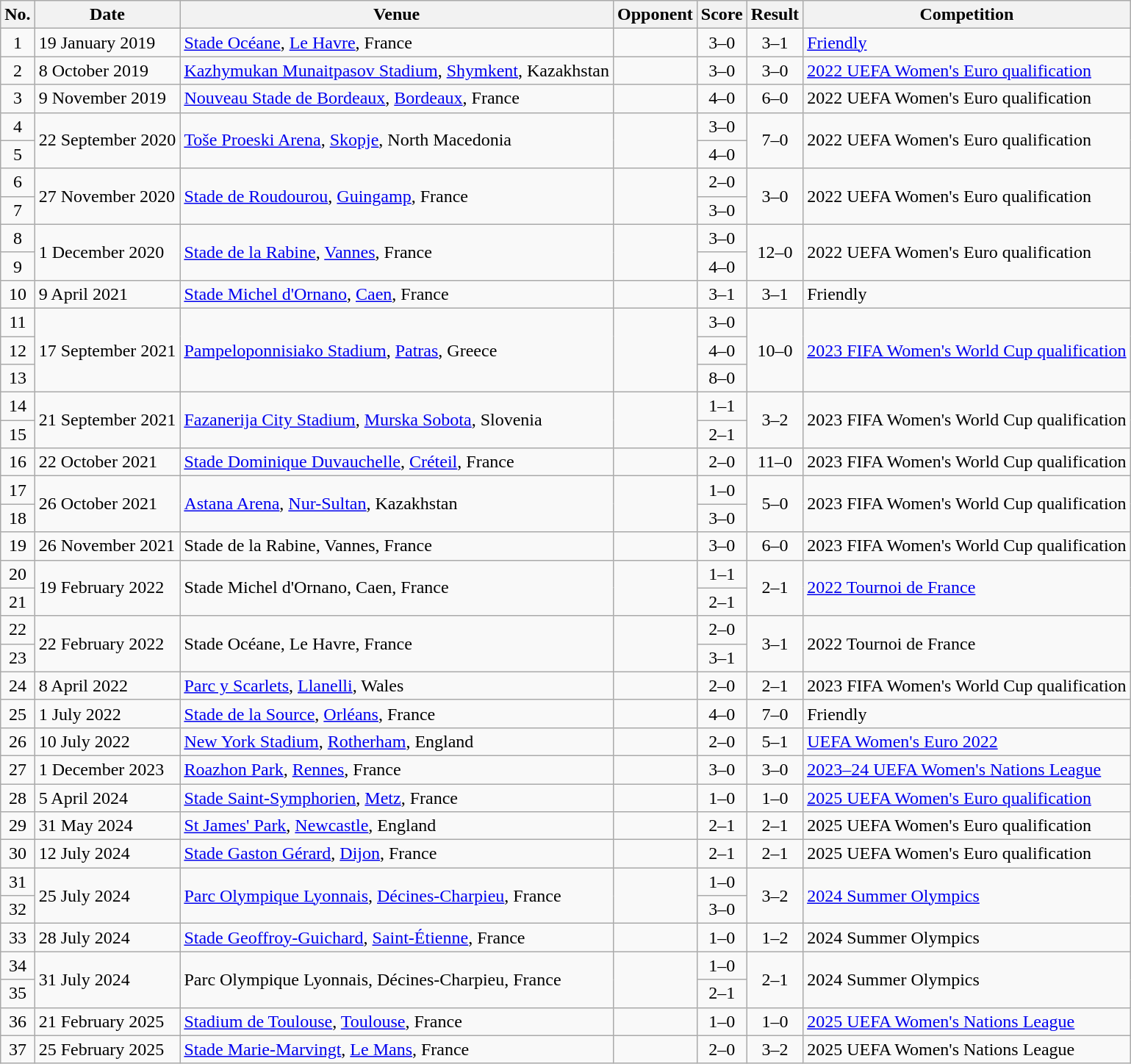<table class="wikitable sortable">
<tr>
<th scope="col">No.</th>
<th scope="col">Date</th>
<th scope="col">Venue</th>
<th scope="col">Opponent</th>
<th scope="col">Score</th>
<th scope="col">Result</th>
<th scope="col">Competition</th>
</tr>
<tr>
<td align="center">1</td>
<td>19 January 2019</td>
<td><a href='#'>Stade Océane</a>, <a href='#'>Le Havre</a>, France</td>
<td></td>
<td align="center">3–0</td>
<td align="center">3–1</td>
<td><a href='#'>Friendly</a></td>
</tr>
<tr>
<td align="center">2</td>
<td>8 October 2019</td>
<td><a href='#'>Kazhymukan Munaitpasov Stadium</a>, <a href='#'>Shymkent</a>, Kazakhstan</td>
<td></td>
<td align="center">3–0</td>
<td align="center">3–0</td>
<td><a href='#'>2022 UEFA Women's Euro qualification</a></td>
</tr>
<tr>
<td align="center">3</td>
<td>9 November 2019</td>
<td><a href='#'>Nouveau Stade de Bordeaux</a>, <a href='#'>Bordeaux</a>, France</td>
<td></td>
<td align="center">4–0</td>
<td align="center">6–0</td>
<td>2022 UEFA Women's Euro qualification</td>
</tr>
<tr>
<td align="center">4</td>
<td rowspan="2">22 September 2020</td>
<td rowspan="2"><a href='#'>Toše Proeski Arena</a>, <a href='#'>Skopje</a>, North Macedonia</td>
<td rowspan="2"></td>
<td align="center">3–0</td>
<td rowspan="2" style="text-align:center">7–0</td>
<td rowspan="2">2022 UEFA Women's Euro qualification</td>
</tr>
<tr>
<td align="center">5</td>
<td align="center">4–0</td>
</tr>
<tr>
<td align="center">6</td>
<td rowspan="2">27 November 2020</td>
<td rowspan="2"><a href='#'>Stade de Roudourou</a>, <a href='#'>Guingamp</a>, France</td>
<td rowspan="2"></td>
<td align="center">2–0</td>
<td rowspan="2" style="text-align:center">3–0</td>
<td rowspan="2">2022 UEFA Women's Euro qualification</td>
</tr>
<tr>
<td align="center">7</td>
<td align="center">3–0</td>
</tr>
<tr>
<td align="center">8</td>
<td rowspan="2">1 December 2020</td>
<td rowspan="2"><a href='#'>Stade de la Rabine</a>, <a href='#'>Vannes</a>, France</td>
<td rowspan="2"></td>
<td align="center">3–0</td>
<td rowspan="2" style="text-align:center">12–0</td>
<td rowspan="2">2022 UEFA Women's Euro qualification</td>
</tr>
<tr>
<td align="center">9</td>
<td align="center">4–0</td>
</tr>
<tr>
<td align="center">10</td>
<td>9 April 2021</td>
<td><a href='#'>Stade Michel d'Ornano</a>, <a href='#'>Caen</a>, France</td>
<td></td>
<td align="center">3–1</td>
<td align="center">3–1</td>
<td>Friendly</td>
</tr>
<tr>
<td align="center">11</td>
<td rowspan="3">17 September 2021</td>
<td rowspan="3"><a href='#'>Pampeloponnisiako Stadium</a>, <a href='#'>Patras</a>, Greece</td>
<td rowspan="3"></td>
<td align="center">3–0</td>
<td rowspan="3" style="text-align:center">10–0</td>
<td rowspan="3"><a href='#'>2023 FIFA Women's World Cup qualification</a></td>
</tr>
<tr>
<td align="center">12</td>
<td align="center">4–0</td>
</tr>
<tr>
<td align="center">13</td>
<td align="center">8–0</td>
</tr>
<tr>
<td align="center">14</td>
<td rowspan="2">21 September 2021</td>
<td rowspan="2"><a href='#'>Fazanerija City Stadium</a>, <a href='#'>Murska Sobota</a>, Slovenia</td>
<td rowspan="2"></td>
<td align="center">1–1</td>
<td rowspan="2" style="text-align:center">3–2</td>
<td rowspan="2">2023 FIFA Women's World Cup qualification</td>
</tr>
<tr>
<td align="center">15</td>
<td align="center">2–1</td>
</tr>
<tr>
<td align="center">16</td>
<td>22 October 2021</td>
<td><a href='#'>Stade Dominique Duvauchelle</a>, <a href='#'>Créteil</a>, France</td>
<td></td>
<td align="center">2–0</td>
<td align="center">11–0</td>
<td>2023 FIFA Women's World Cup qualification</td>
</tr>
<tr>
<td align="center">17</td>
<td rowspan="2">26 October 2021</td>
<td rowspan="2"><a href='#'>Astana Arena</a>, <a href='#'>Nur-Sultan</a>, Kazakhstan</td>
<td rowspan="2"></td>
<td align="center">1–0</td>
<td rowspan="2" style="text-align:center">5–0</td>
<td rowspan="2">2023 FIFA Women's World Cup qualification</td>
</tr>
<tr>
<td align="center">18</td>
<td align="center">3–0</td>
</tr>
<tr>
<td align="center">19</td>
<td>26 November 2021</td>
<td>Stade de la Rabine, Vannes, France</td>
<td></td>
<td align="center">3–0</td>
<td align="center">6–0</td>
<td>2023 FIFA Women's World Cup qualification</td>
</tr>
<tr>
<td align="center">20</td>
<td rowspan="2">19 February 2022</td>
<td rowspan="2">Stade Michel d'Ornano, Caen, France</td>
<td rowspan="2"></td>
<td align="center">1–1</td>
<td rowspan="2" style="text-align:center">2–1</td>
<td rowspan="2"><a href='#'>2022 Tournoi de France</a></td>
</tr>
<tr>
<td align="center">21</td>
<td align="center">2–1</td>
</tr>
<tr>
<td align="center">22</td>
<td rowspan="2">22 February 2022</td>
<td rowspan="2">Stade Océane, Le Havre, France</td>
<td rowspan="2"></td>
<td align="center">2–0</td>
<td rowspan="2" style="text-align:center">3–1</td>
<td rowspan="2">2022 Tournoi de France</td>
</tr>
<tr>
<td align="center">23</td>
<td align="center">3–1</td>
</tr>
<tr>
<td align="center">24</td>
<td>8 April 2022</td>
<td><a href='#'>Parc y Scarlets</a>, <a href='#'>Llanelli</a>, Wales</td>
<td></td>
<td align="center">2–0</td>
<td align="center">2–1</td>
<td>2023 FIFA Women's World Cup qualification</td>
</tr>
<tr>
<td align="center">25</td>
<td>1 July 2022</td>
<td><a href='#'>Stade de la Source</a>, <a href='#'>Orléans</a>, France</td>
<td></td>
<td align="center">4–0</td>
<td align="center">7–0</td>
<td>Friendly</td>
</tr>
<tr>
<td align="center">26</td>
<td>10 July 2022</td>
<td><a href='#'>New York Stadium</a>, <a href='#'>Rotherham</a>, England</td>
<td></td>
<td align="center">2–0</td>
<td align="center">5–1</td>
<td><a href='#'>UEFA Women's Euro 2022</a></td>
</tr>
<tr>
<td align="center">27</td>
<td>1 December 2023</td>
<td><a href='#'>Roazhon Park</a>, <a href='#'>Rennes</a>, France</td>
<td></td>
<td align="center">3–0</td>
<td align="center">3–0</td>
<td><a href='#'>2023–24 UEFA Women's Nations League</a></td>
</tr>
<tr>
<td align="center">28</td>
<td>5 April 2024</td>
<td><a href='#'>Stade Saint-Symphorien</a>, <a href='#'>Metz</a>, France</td>
<td></td>
<td align="center">1–0</td>
<td align="center">1–0</td>
<td><a href='#'>2025 UEFA Women's Euro qualification</a></td>
</tr>
<tr>
<td align="center">29</td>
<td>31 May 2024</td>
<td><a href='#'>St James' Park</a>, <a href='#'>Newcastle</a>, England</td>
<td></td>
<td align="center">2–1</td>
<td align="center">2–1</td>
<td>2025 UEFA Women's Euro qualification</td>
</tr>
<tr>
<td align="center">30</td>
<td>12 July 2024</td>
<td><a href='#'>Stade Gaston Gérard</a>, <a href='#'>Dijon</a>, France</td>
<td></td>
<td align="center">2–1</td>
<td align="center">2–1</td>
<td>2025 UEFA Women's Euro qualification</td>
</tr>
<tr>
<td align="center">31</td>
<td rowspan="2">25 July 2024</td>
<td rowspan="2"><a href='#'>Parc Olympique Lyonnais</a>, <a href='#'>Décines-Charpieu</a>, France</td>
<td rowspan="2"></td>
<td align="center">1–0</td>
<td rowspan="2" style="text-align:center">3–2</td>
<td rowspan="2"><a href='#'>2024 Summer Olympics</a></td>
</tr>
<tr>
<td align="center">32</td>
<td align="center">3–0</td>
</tr>
<tr>
<td align="center">33</td>
<td>28 July 2024</td>
<td><a href='#'>Stade Geoffroy-Guichard</a>, <a href='#'>Saint-Étienne</a>, France</td>
<td></td>
<td align="center">1–0</td>
<td align="center">1–2</td>
<td>2024 Summer Olympics</td>
</tr>
<tr>
<td align="center">34</td>
<td rowspan="2">31 July 2024</td>
<td rowspan="2">Parc Olympique Lyonnais, Décines-Charpieu, France</td>
<td rowspan="2"></td>
<td align="center">1–0</td>
<td rowspan="2" style="text-align:center">2–1</td>
<td rowspan="2">2024 Summer Olympics</td>
</tr>
<tr>
<td align="center">35</td>
<td align="center">2–1</td>
</tr>
<tr>
<td align="center">36</td>
<td>21 February 2025</td>
<td><a href='#'>Stadium de Toulouse</a>, <a href='#'>Toulouse</a>, France</td>
<td></td>
<td align="center">1–0</td>
<td align="center">1–0</td>
<td><a href='#'>2025 UEFA Women's Nations League</a></td>
</tr>
<tr>
<td align="center">37</td>
<td>25 February 2025</td>
<td><a href='#'>Stade Marie-Marvingt</a>, <a href='#'>Le Mans</a>, France</td>
<td></td>
<td align="center">2–0</td>
<td align="center">3–2</td>
<td>2025 UEFA Women's Nations League</td>
</tr>
</table>
